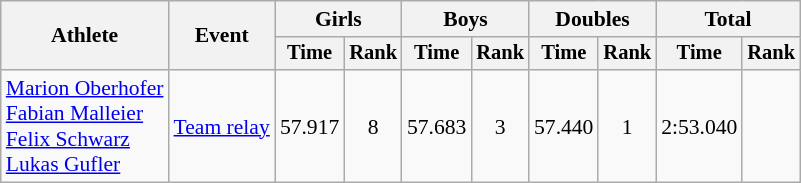<table class="wikitable" style="font-size:90%">
<tr>
<th rowspan="2">Athlete</th>
<th rowspan="2">Event</th>
<th colspan=2>Girls</th>
<th colspan=2>Boys</th>
<th colspan=2>Doubles</th>
<th colspan=2>Total</th>
</tr>
<tr style="font-size:95%">
<th>Time</th>
<th>Rank</th>
<th>Time</th>
<th>Rank</th>
<th>Time</th>
<th>Rank</th>
<th>Time</th>
<th>Rank</th>
</tr>
<tr align=center>
<td align=left><a href='#'>Marion Oberhofer</a><br><a href='#'>Fabian Malleier</a><br><a href='#'>Felix Schwarz</a><br><a href='#'>Lukas Gufler</a></td>
<td align=left><a href='#'>Team relay</a></td>
<td>57.917</td>
<td>8</td>
<td>57.683</td>
<td>3</td>
<td>57.440</td>
<td>1</td>
<td>2:53.040</td>
<td></td>
</tr>
</table>
